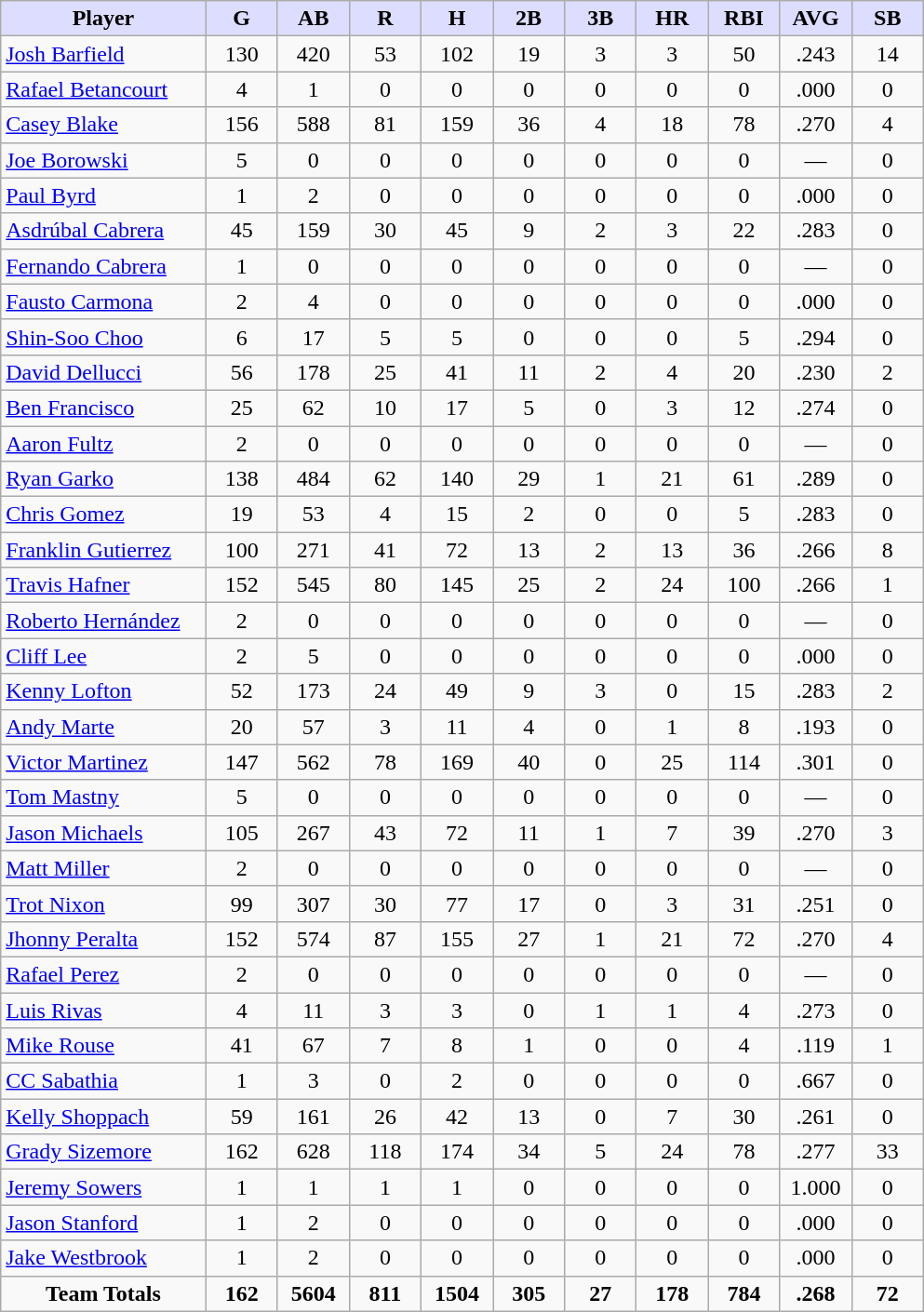<table class="wikitable" style="text-align:center">
<tr>
<th style="background:#ddf; width:20%;">Player</th>
<th style="background:#ddf; width:7%;">G</th>
<th style="background:#ddf; width:7%;">AB</th>
<th style="background:#ddf; width:7%;">R</th>
<th style="background:#ddf; width:7%;">H</th>
<th style="background:#ddf; width:7%;">2B</th>
<th style="background:#ddf; width:7%;">3B</th>
<th style="background:#ddf; width:7%;">HR</th>
<th style="background:#ddf; width:7%;">RBI</th>
<th style="background:#ddf; width:7%;">AVG</th>
<th style="background:#ddf; width:7%;">SB</th>
</tr>
<tr>
<td style="text-align:left"><a href='#'>Josh Barfield</a></td>
<td>130</td>
<td>420</td>
<td>53</td>
<td>102</td>
<td>19</td>
<td>3</td>
<td>3</td>
<td>50</td>
<td>.243</td>
<td>14</td>
</tr>
<tr>
<td style="text-align:left"><a href='#'>Rafael Betancourt</a></td>
<td>4</td>
<td>1</td>
<td>0</td>
<td>0</td>
<td>0</td>
<td>0</td>
<td>0</td>
<td>0</td>
<td>.000</td>
<td>0</td>
</tr>
<tr>
<td style="text-align:left"><a href='#'>Casey Blake</a></td>
<td>156</td>
<td>588</td>
<td>81</td>
<td>159</td>
<td>36</td>
<td>4</td>
<td>18</td>
<td>78</td>
<td>.270</td>
<td>4</td>
</tr>
<tr>
<td style="text-align:left"><a href='#'>Joe Borowski</a></td>
<td>5</td>
<td>0</td>
<td>0</td>
<td>0</td>
<td>0</td>
<td>0</td>
<td>0</td>
<td>0</td>
<td>—</td>
<td>0</td>
</tr>
<tr>
<td style="text-align:left"><a href='#'>Paul Byrd</a></td>
<td>1</td>
<td>2</td>
<td>0</td>
<td>0</td>
<td>0</td>
<td>0</td>
<td>0</td>
<td>0</td>
<td>.000</td>
<td>0</td>
</tr>
<tr>
<td style="text-align:left"><a href='#'>Asdrúbal Cabrera</a></td>
<td>45</td>
<td>159</td>
<td>30</td>
<td>45</td>
<td>9</td>
<td>2</td>
<td>3</td>
<td>22</td>
<td>.283</td>
<td>0</td>
</tr>
<tr>
<td style="text-align:left"><a href='#'>Fernando Cabrera</a></td>
<td>1</td>
<td>0</td>
<td>0</td>
<td>0</td>
<td>0</td>
<td>0</td>
<td>0</td>
<td>0</td>
<td>—</td>
<td>0</td>
</tr>
<tr>
<td style="text-align:left"><a href='#'>Fausto Carmona</a></td>
<td>2</td>
<td>4</td>
<td>0</td>
<td>0</td>
<td>0</td>
<td>0</td>
<td>0</td>
<td>0</td>
<td>.000</td>
<td>0</td>
</tr>
<tr>
<td style="text-align:left"><a href='#'>Shin-Soo Choo</a></td>
<td>6</td>
<td>17</td>
<td>5</td>
<td>5</td>
<td>0</td>
<td>0</td>
<td>0</td>
<td>5</td>
<td>.294</td>
<td>0</td>
</tr>
<tr>
<td style="text-align:left"><a href='#'>David Dellucci</a></td>
<td>56</td>
<td>178</td>
<td>25</td>
<td>41</td>
<td>11</td>
<td>2</td>
<td>4</td>
<td>20</td>
<td>.230</td>
<td>2</td>
</tr>
<tr>
<td style="text-align:left"><a href='#'>Ben Francisco</a></td>
<td>25</td>
<td>62</td>
<td>10</td>
<td>17</td>
<td>5</td>
<td>0</td>
<td>3</td>
<td>12</td>
<td>.274</td>
<td>0</td>
</tr>
<tr>
<td style="text-align:left"><a href='#'>Aaron Fultz</a></td>
<td>2</td>
<td>0</td>
<td>0</td>
<td>0</td>
<td>0</td>
<td>0</td>
<td>0</td>
<td>0</td>
<td>—</td>
<td>0</td>
</tr>
<tr>
<td style="text-align:left"><a href='#'>Ryan Garko</a></td>
<td>138</td>
<td>484</td>
<td>62</td>
<td>140</td>
<td>29</td>
<td>1</td>
<td>21</td>
<td>61</td>
<td>.289</td>
<td>0</td>
</tr>
<tr>
<td style="text-align:left"><a href='#'>Chris Gomez</a></td>
<td>19</td>
<td>53</td>
<td>4</td>
<td>15</td>
<td>2</td>
<td>0</td>
<td>0</td>
<td>5</td>
<td>.283</td>
<td>0</td>
</tr>
<tr>
<td style="text-align:left"><a href='#'>Franklin Gutierrez</a></td>
<td>100</td>
<td>271</td>
<td>41</td>
<td>72</td>
<td>13</td>
<td>2</td>
<td>13</td>
<td>36</td>
<td>.266</td>
<td>8</td>
</tr>
<tr>
<td style="text-align:left"><a href='#'>Travis Hafner</a></td>
<td>152</td>
<td>545</td>
<td>80</td>
<td>145</td>
<td>25</td>
<td>2</td>
<td>24</td>
<td>100</td>
<td>.266</td>
<td>1</td>
</tr>
<tr>
<td style="text-align:left"><a href='#'>Roberto Hernández</a></td>
<td>2</td>
<td>0</td>
<td>0</td>
<td>0</td>
<td>0</td>
<td>0</td>
<td>0</td>
<td>0</td>
<td>—</td>
<td>0</td>
</tr>
<tr>
<td style="text-align:left"><a href='#'>Cliff Lee</a></td>
<td>2</td>
<td>5</td>
<td>0</td>
<td>0</td>
<td>0</td>
<td>0</td>
<td>0</td>
<td>0</td>
<td>.000</td>
<td>0</td>
</tr>
<tr>
<td style="text-align:left"><a href='#'>Kenny Lofton</a></td>
<td>52</td>
<td>173</td>
<td>24</td>
<td>49</td>
<td>9</td>
<td>3</td>
<td>0</td>
<td>15</td>
<td>.283</td>
<td>2</td>
</tr>
<tr>
<td style="text-align:left"><a href='#'>Andy Marte</a></td>
<td>20</td>
<td>57</td>
<td>3</td>
<td>11</td>
<td>4</td>
<td>0</td>
<td>1</td>
<td>8</td>
<td>.193</td>
<td>0</td>
</tr>
<tr>
<td style="text-align:left"><a href='#'>Victor Martinez</a></td>
<td>147</td>
<td>562</td>
<td>78</td>
<td>169</td>
<td>40</td>
<td>0</td>
<td>25</td>
<td>114</td>
<td>.301</td>
<td>0</td>
</tr>
<tr>
<td style="text-align:left"><a href='#'>Tom Mastny</a></td>
<td>5</td>
<td>0</td>
<td>0</td>
<td>0</td>
<td>0</td>
<td>0</td>
<td>0</td>
<td>0</td>
<td>—</td>
<td>0</td>
</tr>
<tr>
<td style="text-align:left"><a href='#'>Jason Michaels</a></td>
<td>105</td>
<td>267</td>
<td>43</td>
<td>72</td>
<td>11</td>
<td>1</td>
<td>7</td>
<td>39</td>
<td>.270</td>
<td>3</td>
</tr>
<tr>
<td style="text-align:left"><a href='#'>Matt Miller</a></td>
<td>2</td>
<td>0</td>
<td>0</td>
<td>0</td>
<td>0</td>
<td>0</td>
<td>0</td>
<td>0</td>
<td>—</td>
<td>0</td>
</tr>
<tr>
<td style="text-align:left"><a href='#'>Trot Nixon</a></td>
<td>99</td>
<td>307</td>
<td>30</td>
<td>77</td>
<td>17</td>
<td>0</td>
<td>3</td>
<td>31</td>
<td>.251</td>
<td>0</td>
</tr>
<tr>
<td style="text-align:left"><a href='#'>Jhonny Peralta</a></td>
<td>152</td>
<td>574</td>
<td>87</td>
<td>155</td>
<td>27</td>
<td>1</td>
<td>21</td>
<td>72</td>
<td>.270</td>
<td>4</td>
</tr>
<tr>
<td style="text-align:left"><a href='#'>Rafael Perez</a></td>
<td>2</td>
<td>0</td>
<td>0</td>
<td>0</td>
<td>0</td>
<td>0</td>
<td>0</td>
<td>0</td>
<td>—</td>
<td>0</td>
</tr>
<tr>
<td style="text-align:left"><a href='#'>Luis Rivas</a></td>
<td>4</td>
<td>11</td>
<td>3</td>
<td>3</td>
<td>0</td>
<td>1</td>
<td>1</td>
<td>4</td>
<td>.273</td>
<td>0</td>
</tr>
<tr>
<td style="text-align:left"><a href='#'>Mike Rouse</a></td>
<td>41</td>
<td>67</td>
<td>7</td>
<td>8</td>
<td>1</td>
<td>0</td>
<td>0</td>
<td>4</td>
<td>.119</td>
<td>1</td>
</tr>
<tr>
<td style="text-align:left"><a href='#'>CC Sabathia</a></td>
<td>1</td>
<td>3</td>
<td>0</td>
<td>2</td>
<td>0</td>
<td>0</td>
<td>0</td>
<td>0</td>
<td>.667</td>
<td>0</td>
</tr>
<tr>
<td style="text-align:left"><a href='#'>Kelly Shoppach</a></td>
<td>59</td>
<td>161</td>
<td>26</td>
<td>42</td>
<td>13</td>
<td>0</td>
<td>7</td>
<td>30</td>
<td>.261</td>
<td>0</td>
</tr>
<tr>
<td style="text-align:left"><a href='#'>Grady Sizemore</a></td>
<td>162</td>
<td>628</td>
<td>118</td>
<td>174</td>
<td>34</td>
<td>5</td>
<td>24</td>
<td>78</td>
<td>.277</td>
<td>33</td>
</tr>
<tr>
<td style="text-align:left"><a href='#'>Jeremy Sowers</a></td>
<td>1</td>
<td>1</td>
<td>1</td>
<td>1</td>
<td>0</td>
<td>0</td>
<td>0</td>
<td>0</td>
<td>1.000</td>
<td>0</td>
</tr>
<tr>
<td style="text-align:left"><a href='#'>Jason Stanford</a></td>
<td>1</td>
<td>2</td>
<td>0</td>
<td>0</td>
<td>0</td>
<td>0</td>
<td>0</td>
<td>0</td>
<td>.000</td>
<td>0</td>
</tr>
<tr>
<td style="text-align:left"><a href='#'>Jake Westbrook</a></td>
<td>1</td>
<td>2</td>
<td>0</td>
<td>0</td>
<td>0</td>
<td>0</td>
<td>0</td>
<td>0</td>
<td>.000</td>
<td>0</td>
</tr>
<tr>
<td><strong>Team Totals</strong></td>
<td><strong>162</strong></td>
<td><strong>5604</strong></td>
<td><strong>811</strong></td>
<td><strong>1504</strong></td>
<td><strong>305</strong></td>
<td><strong>27</strong></td>
<td><strong>178</strong></td>
<td><strong>784</strong></td>
<td><strong>.268</strong></td>
<td><strong>72</strong></td>
</tr>
</table>
